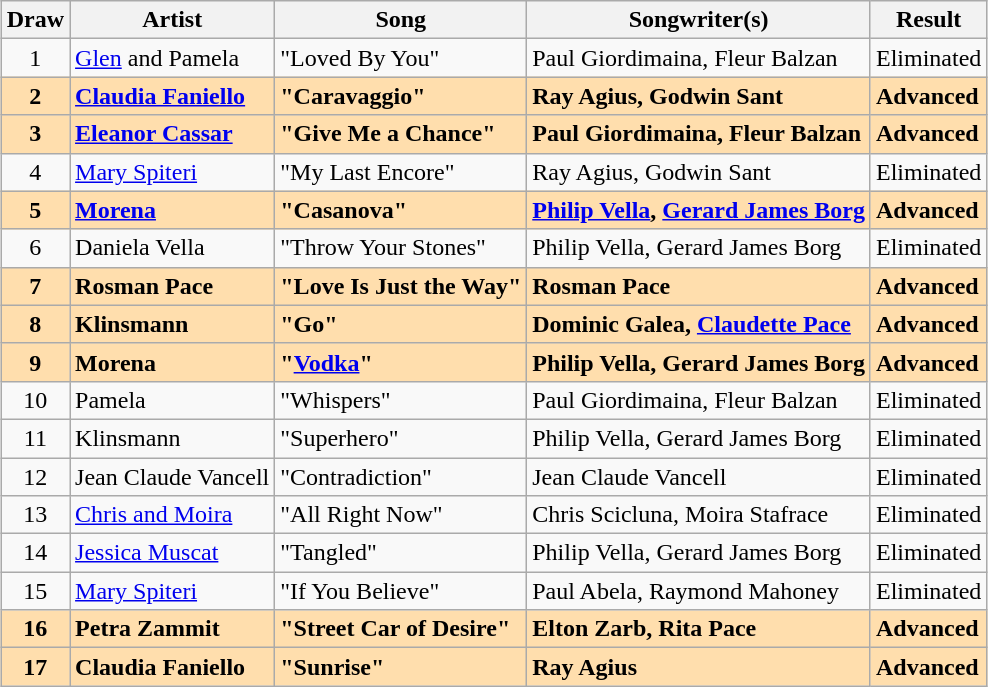<table class="sortable wikitable" style="margin: 1em auto 1em auto; text-align:center">
<tr>
<th>Draw</th>
<th>Artist</th>
<th>Song</th>
<th>Songwriter(s)</th>
<th>Result</th>
</tr>
<tr>
<td>1</td>
<td align="left"><a href='#'>Glen</a> and Pamela</td>
<td align="left">"Loved By You"</td>
<td align="left">Paul Giordimaina, Fleur Balzan</td>
<td align="left">Eliminated</td>
</tr>
<tr style="font-weight:bold; background:#FFDEAD;">
<td>2</td>
<td align="left"><a href='#'>Claudia Faniello</a></td>
<td align="left">"Caravaggio"</td>
<td align="left">Ray Agius, Godwin Sant</td>
<td align="left">Advanced</td>
</tr>
<tr style="font-weight:bold; background:#FFDEAD;">
<td>3</td>
<td align="left"><a href='#'>Eleanor Cassar</a></td>
<td align="left">"Give Me a Chance"</td>
<td align="left">Paul Giordimaina, Fleur Balzan</td>
<td align="left">Advanced</td>
</tr>
<tr>
<td>4</td>
<td align="left"><a href='#'>Mary Spiteri</a></td>
<td align="left">"My Last Encore"</td>
<td align="left">Ray Agius, Godwin Sant</td>
<td align="left">Eliminated</td>
</tr>
<tr style="font-weight:bold; background:#FFDEAD;">
<td>5</td>
<td align="left"><a href='#'>Morena</a></td>
<td align="left">"Casanova"</td>
<td align="left"><a href='#'>Philip Vella</a>, <a href='#'>Gerard James Borg</a></td>
<td align="left">Advanced</td>
</tr>
<tr>
<td>6</td>
<td align="left">Daniela Vella</td>
<td align="left">"Throw Your Stones"</td>
<td align="left">Philip Vella, Gerard James Borg</td>
<td align="left">Eliminated</td>
</tr>
<tr style="font-weight:bold; background:#FFDEAD;">
<td>7</td>
<td align="left">Rosman Pace</td>
<td align="left">"Love Is Just the Way"</td>
<td align="left">Rosman Pace</td>
<td align="left">Advanced</td>
</tr>
<tr style="font-weight:bold; background:#FFDEAD;">
<td>8</td>
<td align="left">Klinsmann</td>
<td align="left">"Go"</td>
<td align="left">Dominic Galea, <a href='#'>Claudette Pace</a></td>
<td align="left">Advanced</td>
</tr>
<tr style="font-weight:bold; background:#FFDEAD;">
<td>9</td>
<td align="left">Morena</td>
<td align="left">"<a href='#'>Vodka</a>"</td>
<td align="left">Philip Vella, Gerard James Borg</td>
<td align="left">Advanced</td>
</tr>
<tr>
<td>10</td>
<td align="left">Pamela</td>
<td align="left">"Whispers"</td>
<td align="left">Paul Giordimaina, Fleur Balzan</td>
<td align="left">Eliminated</td>
</tr>
<tr>
<td>11</td>
<td align="left">Klinsmann</td>
<td align="left">"Superhero"</td>
<td align="left">Philip Vella, Gerard James Borg</td>
<td align="left">Eliminated</td>
</tr>
<tr>
<td>12</td>
<td align="left">Jean Claude Vancell</td>
<td align="left">"Contradiction"</td>
<td align="left">Jean Claude Vancell</td>
<td align="left">Eliminated</td>
</tr>
<tr>
<td>13</td>
<td align="left"><a href='#'>Chris and Moira</a></td>
<td align="left">"All Right Now"</td>
<td align="left">Chris Scicluna, Moira Stafrace</td>
<td align="left">Eliminated</td>
</tr>
<tr>
<td>14</td>
<td align="left"><a href='#'>Jessica Muscat</a></td>
<td align="left">"Tangled"</td>
<td align="left">Philip Vella, Gerard James Borg</td>
<td align="left">Eliminated</td>
</tr>
<tr>
<td>15</td>
<td align="left"><a href='#'>Mary Spiteri</a></td>
<td align="left">"If You Believe"</td>
<td align="left">Paul Abela, Raymond Mahoney</td>
<td align="left">Eliminated</td>
</tr>
<tr style="font-weight:bold; background:#FFDEAD;">
<td>16</td>
<td align="left">Petra Zammit</td>
<td align="left">"Street Car of Desire"</td>
<td align="left">Elton Zarb, Rita Pace</td>
<td align="left">Advanced</td>
</tr>
<tr style="font-weight:bold; background:#FFDEAD;">
<td>17</td>
<td align="left">Claudia Faniello</td>
<td align="left">"Sunrise"</td>
<td align="left">Ray Agius</td>
<td align="left">Advanced</td>
</tr>
</table>
